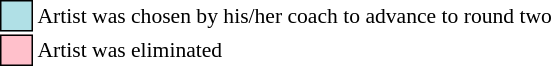<table class="toccolours" style="font-size: 90%; white-space: nowrap">
<tr>
<td style="background:#b0e0e6; border:1px solid black">     </td>
<td>Artist was chosen by his/her coach to advance to round two</td>
</tr>
<tr>
<td style="background:pink; border:1px solid black">     </td>
<td>Artist was eliminated</td>
</tr>
</table>
